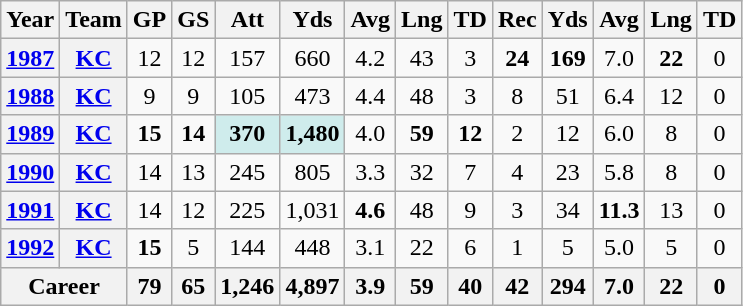<table class="wikitable" style="text-align: center;">
<tr>
<th>Year</th>
<th>Team</th>
<th>GP</th>
<th>GS</th>
<th>Att</th>
<th>Yds</th>
<th>Avg</th>
<th>Lng</th>
<th>TD</th>
<th>Rec</th>
<th>Yds</th>
<th>Avg</th>
<th>Lng</th>
<th>TD</th>
</tr>
<tr>
<th><a href='#'>1987</a></th>
<th><a href='#'>KC</a></th>
<td>12</td>
<td>12</td>
<td>157</td>
<td>660</td>
<td>4.2</td>
<td>43</td>
<td>3</td>
<td><strong>24</strong></td>
<td><strong>169</strong></td>
<td>7.0</td>
<td><strong>22</strong></td>
<td>0</td>
</tr>
<tr>
<th><a href='#'>1988</a></th>
<th><a href='#'>KC</a></th>
<td>9</td>
<td>9</td>
<td>105</td>
<td>473</td>
<td>4.4</td>
<td>48</td>
<td>3</td>
<td>8</td>
<td>51</td>
<td>6.4</td>
<td>12</td>
<td>0</td>
</tr>
<tr>
<th><a href='#'>1989</a></th>
<th><a href='#'>KC</a></th>
<td><strong>15</strong></td>
<td><strong>14</strong></td>
<td style="background:#cfecec"><strong>370</strong></td>
<td style="background:#cfecec"><strong>1,480</strong></td>
<td>4.0</td>
<td><strong>59</strong></td>
<td><strong>12</strong></td>
<td>2</td>
<td>12</td>
<td>6.0</td>
<td>8</td>
<td>0</td>
</tr>
<tr>
<th><a href='#'>1990</a></th>
<th><a href='#'>KC</a></th>
<td>14</td>
<td>13</td>
<td>245</td>
<td>805</td>
<td>3.3</td>
<td>32</td>
<td>7</td>
<td>4</td>
<td>23</td>
<td>5.8</td>
<td>8</td>
<td>0</td>
</tr>
<tr>
<th><a href='#'>1991</a></th>
<th><a href='#'>KC</a></th>
<td>14</td>
<td>12</td>
<td>225</td>
<td>1,031</td>
<td><strong>4.6</strong></td>
<td>48</td>
<td>9</td>
<td>3</td>
<td>34</td>
<td><strong>11.3</strong></td>
<td>13</td>
<td>0</td>
</tr>
<tr>
<th><a href='#'>1992</a></th>
<th><a href='#'>KC</a></th>
<td><strong>15</strong></td>
<td>5</td>
<td>144</td>
<td>448</td>
<td>3.1</td>
<td>22</td>
<td>6</td>
<td>1</td>
<td>5</td>
<td>5.0</td>
<td>5</td>
<td>0</td>
</tr>
<tr>
<th colspan="2">Career</th>
<th>79</th>
<th>65</th>
<th>1,246</th>
<th>4,897</th>
<th>3.9</th>
<th>59</th>
<th>40</th>
<th>42</th>
<th>294</th>
<th>7.0</th>
<th>22</th>
<th>0</th>
</tr>
</table>
